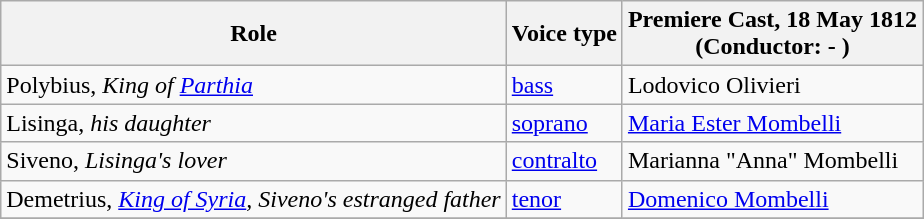<table class="wikitable">
<tr>
<th>Role</th>
<th>Voice type</th>
<th>Premiere Cast, 18 May 1812<br>(Conductor: - )</th>
</tr>
<tr>
<td>Polybius, <em>King of <a href='#'>Parthia</a></em></td>
<td><a href='#'>bass</a></td>
<td>Lodovico Olivieri</td>
</tr>
<tr>
<td>Lisinga, <em>his daughter</em></td>
<td><a href='#'>soprano</a></td>
<td><a href='#'>Maria Ester Mombelli</a></td>
</tr>
<tr>
<td>Siveno, <em>Lisinga's lover</em></td>
<td><a href='#'>contralto</a></td>
<td>Marianna "Anna" Mombelli</td>
</tr>
<tr>
<td>Demetrius, <em><a href='#'>King of Syria</a>, Siveno's estranged father</em></td>
<td><a href='#'>tenor</a></td>
<td><a href='#'>Domenico Mombelli</a></td>
</tr>
<tr>
</tr>
</table>
